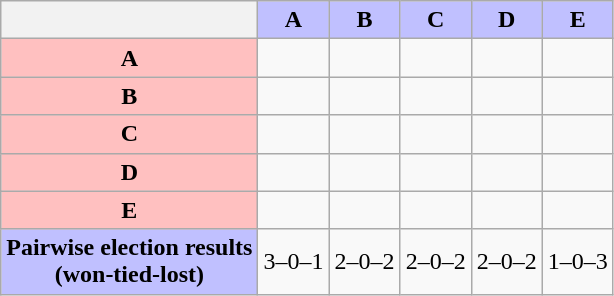<table class=wikitable>
<tr>
<th></th>
<th style="background-color:#c0c0ff">A</th>
<th style="background-color:#c0c0ff">B</th>
<th style="background-color:#c0c0ff">C</th>
<th style="background-color:#c0c0ff">D</th>
<th style="background-color:#c0c0ff">E</th>
</tr>
<tr>
<th style="background-color:#ffc0c0">A</th>
<td></td>
<td></td>
<td></td>
<td></td>
<td></td>
</tr>
<tr>
<th style="background-color:#ffc0c0">B</th>
<td></td>
<td></td>
<td></td>
<td></td>
<td></td>
</tr>
<tr>
<th style="background-color:#ffc0c0">C</th>
<td></td>
<td></td>
<td></td>
<td></td>
<td></td>
</tr>
<tr>
<th style="background-color:#ffc0c0">D</th>
<td></td>
<td></td>
<td></td>
<td></td>
<td></td>
</tr>
<tr>
<th style="background-color:#ffc0c0">E</th>
<td></td>
<td></td>
<td></td>
<td></td>
<td></td>
</tr>
<tr>
<th style="background-color:#c0c0ff">Pairwise election results<br>(won-tied-lost)</th>
<td>3–0–1</td>
<td>2–0–2</td>
<td>2–0–2</td>
<td>2–0–2</td>
<td>1–0–3</td>
</tr>
</table>
